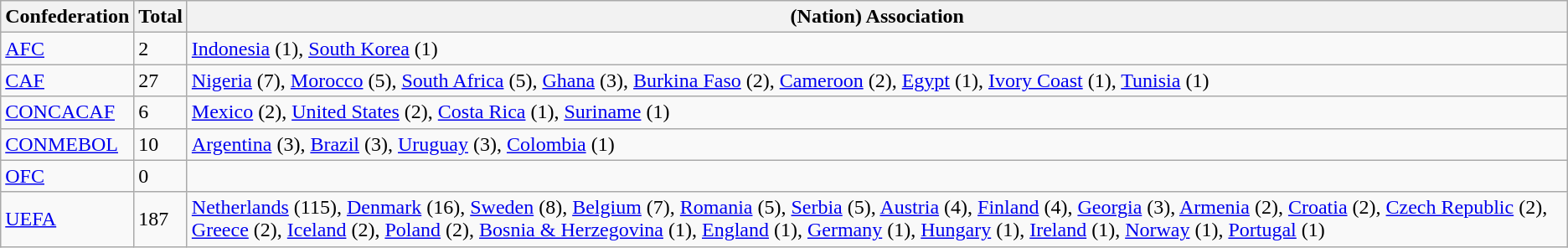<table class="wikitable sortable" style="text-align:left">
<tr>
<th scope="row">Confederation</th>
<th scope="col">Total</th>
<th scope="col" class="unsortable">(Nation) Association</th>
</tr>
<tr>
<td><a href='#'>AFC</a></td>
<td>2</td>
<td> <a href='#'>Indonesia</a> (1),  <a href='#'>South Korea</a> (1)</td>
</tr>
<tr>
<td><a href='#'>CAF</a></td>
<td>27</td>
<td> <a href='#'>Nigeria</a> (7),  <a href='#'>Morocco</a> (5),  <a href='#'>South Africa</a> (5),  <a href='#'>Ghana</a> (3),  <a href='#'>Burkina Faso</a> (2),  <a href='#'>Cameroon</a> (2),  <a href='#'>Egypt</a> (1),  <a href='#'>Ivory Coast</a> (1),  <a href='#'>Tunisia</a> (1)</td>
</tr>
<tr>
<td><a href='#'>CONCACAF</a></td>
<td>6</td>
<td> <a href='#'>Mexico</a> (2),  <a href='#'>United States</a> (2),  <a href='#'>Costa Rica</a> (1),  <a href='#'>Suriname</a> (1)</td>
</tr>
<tr>
<td><a href='#'>CONMEBOL</a></td>
<td>10</td>
<td> <a href='#'>Argentina</a> (3),  <a href='#'>Brazil</a> (3),  <a href='#'>Uruguay</a> (3),  <a href='#'>Colombia</a> (1)</td>
</tr>
<tr>
<td><a href='#'>OFC</a></td>
<td>0</td>
<td> </td>
</tr>
<tr>
<td><a href='#'>UEFA</a></td>
<td>187</td>
<td> <a href='#'>Netherlands</a> (115),  <a href='#'>Denmark</a> (16),  <a href='#'>Sweden</a> (8),  <a href='#'>Belgium</a> (7),  <a href='#'>Romania</a> (5),  <a href='#'>Serbia</a> (5),  <a href='#'>Austria</a> (4),  <a href='#'>Finland</a> (4),  <a href='#'>Georgia</a> (3),  <a href='#'>Armenia</a> (2),  <a href='#'>Croatia</a> (2),  <a href='#'>Czech Republic</a> (2),  <a href='#'>Greece</a> (2),  <a href='#'>Iceland</a> (2),  <a href='#'>Poland</a> (2),  <a href='#'>Bosnia & Herzegovina</a> (1),  <a href='#'>England</a> (1),  <a href='#'>Germany</a> (1),  <a href='#'>Hungary</a> (1),  <a href='#'>Ireland</a> (1),  <a href='#'>Norway</a> (1),  <a href='#'>Portugal</a> (1)</td>
</tr>
</table>
